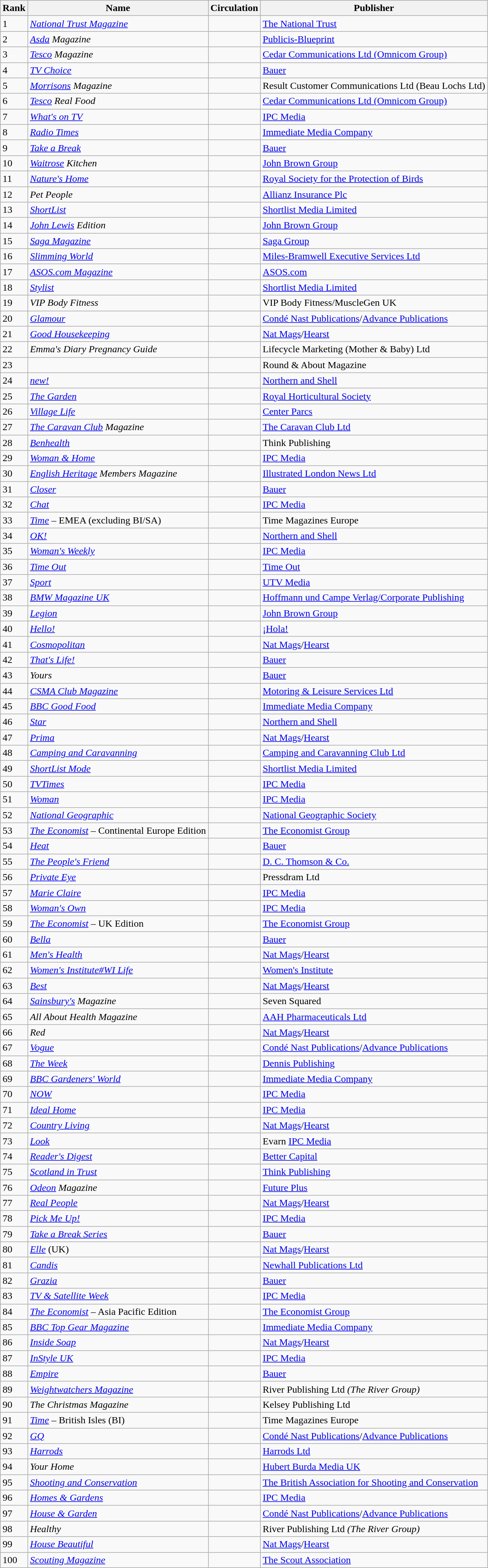<table class="wikitable sortable">
<tr>
<th>Rank</th>
<th>Name</th>
<th>Circulation</th>
<th>Publisher</th>
</tr>
<tr>
<td>1</td>
<td><em><a href='#'>National Trust Magazine</a></em></td>
<td></td>
<td><a href='#'>The National Trust</a></td>
</tr>
<tr>
<td>2</td>
<td><em><a href='#'>Asda</a> Magazine</em></td>
<td></td>
<td><a href='#'>Publicis-Blueprint</a></td>
</tr>
<tr>
<td>3</td>
<td><em><a href='#'>Tesco</a> Magazine</em></td>
<td></td>
<td><a href='#'>Cedar Communications Ltd (Omnicom Group)</a></td>
</tr>
<tr>
<td>4</td>
<td><em><a href='#'>TV Choice</a></em></td>
<td></td>
<td><a href='#'>Bauer</a></td>
</tr>
<tr>
<td>5</td>
<td><em><a href='#'>Morrisons</a> Magazine</em></td>
<td></td>
<td>Result Customer Communications Ltd (Beau Lochs Ltd)</td>
</tr>
<tr>
<td>6</td>
<td><em><a href='#'>Tesco</a> Real Food</em></td>
<td></td>
<td><a href='#'>Cedar Communications Ltd (Omnicom Group)</a></td>
</tr>
<tr>
<td>7</td>
<td><em><a href='#'>What's on TV</a></em></td>
<td></td>
<td><a href='#'>IPC Media</a></td>
</tr>
<tr>
<td>8</td>
<td><em><a href='#'>Radio Times</a></em></td>
<td></td>
<td><a href='#'>Immediate Media Company</a></td>
</tr>
<tr>
<td>9</td>
<td><em><a href='#'>Take a Break</a></em></td>
<td></td>
<td><a href='#'>Bauer</a></td>
</tr>
<tr>
<td>10</td>
<td><em><a href='#'>Waitrose</a> Kitchen</em></td>
<td></td>
<td><a href='#'>John Brown Group</a></td>
</tr>
<tr>
<td>11</td>
<td><em><a href='#'>Nature's Home</a></em></td>
<td></td>
<td><a href='#'>Royal Society for the Protection of Birds</a></td>
</tr>
<tr>
<td>12</td>
<td><em>Pet People</em></td>
<td></td>
<td><a href='#'>Allianz Insurance Plc</a></td>
</tr>
<tr>
<td>13</td>
<td><em><a href='#'>ShortList</a></em></td>
<td></td>
<td><a href='#'>Shortlist Media Limited</a></td>
</tr>
<tr>
<td>14</td>
<td><em><a href='#'>John Lewis</a> Edition</em></td>
<td></td>
<td><a href='#'>John Brown Group</a></td>
</tr>
<tr>
<td>15</td>
<td><em><a href='#'>Saga Magazine</a></em></td>
<td></td>
<td><a href='#'>Saga Group</a></td>
</tr>
<tr>
<td>16</td>
<td><em><a href='#'>Slimming World</a></em></td>
<td></td>
<td><a href='#'>Miles-Bramwell Executive Services Ltd</a></td>
</tr>
<tr>
<td>17</td>
<td><em><a href='#'>ASOS.com Magazine</a></em></td>
<td></td>
<td><a href='#'>ASOS.com</a></td>
</tr>
<tr>
<td>18</td>
<td><em><a href='#'>Stylist</a></em></td>
<td></td>
<td><a href='#'>Shortlist Media Limited</a></td>
</tr>
<tr>
<td>19</td>
<td><em>VIP Body Fitness</em></td>
<td></td>
<td>VIP Body Fitness/MuscleGen UK</td>
</tr>
<tr>
<td>20</td>
<td><em><a href='#'>Glamour</a></em></td>
<td></td>
<td><a href='#'>Condé Nast Publications</a>/<a href='#'>Advance Publications</a></td>
</tr>
<tr>
<td>21</td>
<td><em><a href='#'>Good Housekeeping</a></em></td>
<td></td>
<td><a href='#'>Nat Mags</a>/<a href='#'>Hearst</a></td>
</tr>
<tr>
<td>22</td>
<td><em>Emma's Diary Pregnancy Guide</em></td>
<td></td>
<td>Lifecycle Marketing (Mother & Baby) Ltd</td>
</tr>
<tr>
<td>23</td>
<td><em></em></td>
<td></td>
<td>Round & About Magazine</td>
</tr>
<tr>
<td>24</td>
<td><em><a href='#'>new!</a></em></td>
<td></td>
<td><a href='#'>Northern and Shell</a></td>
</tr>
<tr>
<td>25</td>
<td><em><a href='#'>The Garden</a></em></td>
<td></td>
<td><a href='#'>Royal Horticultural Society</a></td>
</tr>
<tr>
<td>26</td>
<td><em><a href='#'>Village Life</a></em></td>
<td></td>
<td><a href='#'>Center Parcs</a></td>
</tr>
<tr>
<td>27</td>
<td><em><a href='#'>The Caravan Club</a> Magazine</em></td>
<td></td>
<td><a href='#'>The Caravan Club Ltd</a></td>
</tr>
<tr>
<td>28</td>
<td><em><a href='#'>Benhealth</a></em></td>
<td></td>
<td>Think Publishing</td>
</tr>
<tr>
<td>29</td>
<td><em><a href='#'>Woman & Home</a></em></td>
<td></td>
<td><a href='#'>IPC Media</a></td>
</tr>
<tr>
<td>30</td>
<td><em><a href='#'>English Heritage</a> Members Magazine</em></td>
<td></td>
<td><a href='#'>Illustrated London News Ltd</a></td>
</tr>
<tr>
<td>31</td>
<td><em><a href='#'>Closer</a></em></td>
<td></td>
<td><a href='#'>Bauer</a></td>
</tr>
<tr>
<td>32</td>
<td><em><a href='#'>Chat</a></em></td>
<td></td>
<td><a href='#'>IPC Media</a></td>
</tr>
<tr>
<td>33</td>
<td><em><a href='#'>Time</a></em> – EMEA (excluding BI/SA)</td>
<td></td>
<td>Time Magazines Europe</td>
</tr>
<tr>
<td>34</td>
<td><em><a href='#'>OK!</a></em></td>
<td></td>
<td><a href='#'>Northern and Shell</a></td>
</tr>
<tr>
<td>35</td>
<td><em><a href='#'>Woman's Weekly</a></em></td>
<td></td>
<td><a href='#'>IPC Media</a></td>
</tr>
<tr>
<td>36</td>
<td><em><a href='#'>Time Out</a></em></td>
<td></td>
<td><a href='#'>Time Out</a></td>
</tr>
<tr>
<td>37</td>
<td><em><a href='#'>Sport</a></em></td>
<td></td>
<td><a href='#'>UTV Media</a></td>
</tr>
<tr>
<td>38</td>
<td><em><a href='#'>BMW Magazine UK</a></em></td>
<td></td>
<td><a href='#'>Hoffmann und Campe Verlag/Corporate Publishing</a></td>
</tr>
<tr>
<td>39</td>
<td><em><a href='#'>Legion</a></em></td>
<td></td>
<td><a href='#'>John Brown Group</a></td>
</tr>
<tr>
<td>40</td>
<td><em><a href='#'>Hello!</a></em></td>
<td></td>
<td><a href='#'>¡Hola!</a></td>
</tr>
<tr>
<td>41</td>
<td><em><a href='#'>Cosmopolitan</a></em></td>
<td></td>
<td><a href='#'>Nat Mags</a>/<a href='#'>Hearst</a></td>
</tr>
<tr>
<td>42</td>
<td><em><a href='#'>That's Life!</a></em></td>
<td></td>
<td><a href='#'>Bauer</a></td>
</tr>
<tr>
<td>43</td>
<td><em>Yours</em></td>
<td></td>
<td><a href='#'>Bauer</a></td>
</tr>
<tr>
<td>44</td>
<td><em><a href='#'>CSMA Club Magazine</a></em></td>
<td></td>
<td><a href='#'>Motoring & Leisure Services Ltd</a></td>
</tr>
<tr>
<td>45</td>
<td><em><a href='#'>BBC Good Food</a></em></td>
<td></td>
<td><a href='#'>Immediate Media Company</a></td>
</tr>
<tr>
<td>46</td>
<td><em><a href='#'>Star</a></em></td>
<td></td>
<td><a href='#'>Northern and Shell</a></td>
</tr>
<tr>
<td>47</td>
<td><em><a href='#'>Prima</a></em></td>
<td></td>
<td><a href='#'>Nat Mags</a>/<a href='#'>Hearst</a></td>
</tr>
<tr>
<td>48</td>
<td><em><a href='#'>Camping and Caravanning</a></em></td>
<td></td>
<td><a href='#'>Camping and Caravanning Club Ltd</a></td>
</tr>
<tr>
<td>49</td>
<td><em><a href='#'>ShortList Mode</a></em></td>
<td></td>
<td><a href='#'>Shortlist Media Limited</a></td>
</tr>
<tr>
<td>50</td>
<td><em><a href='#'>TVTimes</a></em></td>
<td></td>
<td><a href='#'>IPC Media</a></td>
</tr>
<tr>
<td>51</td>
<td><em><a href='#'>Woman</a></em></td>
<td></td>
<td><a href='#'>IPC Media</a></td>
</tr>
<tr>
<td>52</td>
<td><em><a href='#'>National Geographic</a></em></td>
<td></td>
<td><a href='#'>National Geographic Society</a></td>
</tr>
<tr>
<td>53</td>
<td><em><a href='#'>The Economist</a></em> – Continental Europe Edition</td>
<td></td>
<td><a href='#'>The Economist Group</a></td>
</tr>
<tr>
<td>54</td>
<td><em><a href='#'>Heat</a></em></td>
<td></td>
<td><a href='#'>Bauer</a></td>
</tr>
<tr>
<td>55</td>
<td><em><a href='#'>The People's Friend</a></em></td>
<td></td>
<td><a href='#'>D. C. Thomson & Co.</a></td>
</tr>
<tr>
<td>56</td>
<td><em><a href='#'>Private Eye</a></em></td>
<td></td>
<td>Pressdram Ltd</td>
</tr>
<tr>
<td>57</td>
<td><em><a href='#'>Marie Claire</a></em></td>
<td></td>
<td><a href='#'>IPC Media</a></td>
</tr>
<tr>
<td>58</td>
<td><em><a href='#'>Woman's Own</a></em></td>
<td></td>
<td><a href='#'>IPC Media</a></td>
</tr>
<tr>
<td>59</td>
<td><em><a href='#'>The Economist</a></em> – UK Edition</td>
<td></td>
<td><a href='#'>The Economist Group</a></td>
</tr>
<tr>
<td>60</td>
<td><em><a href='#'>Bella</a></em></td>
<td></td>
<td><a href='#'>Bauer</a></td>
</tr>
<tr>
<td>61</td>
<td><em><a href='#'>Men's Health</a></em></td>
<td></td>
<td><a href='#'>Nat Mags</a>/<a href='#'>Hearst</a></td>
</tr>
<tr>
<td>62</td>
<td><em><a href='#'>Women's Institute#WI Life</a></em></td>
<td></td>
<td><a href='#'>Women's Institute</a></td>
</tr>
<tr>
<td>63</td>
<td><em><a href='#'>Best</a></em></td>
<td></td>
<td><a href='#'>Nat Mags</a>/<a href='#'>Hearst</a></td>
</tr>
<tr>
<td>64</td>
<td><em><a href='#'>Sainsbury's</a> Magazine</em></td>
<td></td>
<td>Seven Squared</td>
</tr>
<tr>
<td>65</td>
<td><em>All About Health Magazine</em></td>
<td></td>
<td><a href='#'>AAH Pharmaceuticals Ltd</a></td>
</tr>
<tr>
<td>66</td>
<td><em>Red</em></td>
<td></td>
<td><a href='#'>Nat Mags</a>/<a href='#'>Hearst</a></td>
</tr>
<tr>
<td>67</td>
<td><em><a href='#'>Vogue</a></em></td>
<td></td>
<td><a href='#'>Condé Nast Publications</a>/<a href='#'>Advance Publications</a></td>
</tr>
<tr>
<td>68</td>
<td><em><a href='#'>The Week</a></em></td>
<td></td>
<td><a href='#'>Dennis Publishing</a></td>
</tr>
<tr>
<td>69</td>
<td><em><a href='#'>BBC Gardeners' World</a></em></td>
<td></td>
<td><a href='#'>Immediate Media Company</a></td>
</tr>
<tr>
<td>70</td>
<td><em><a href='#'>NOW</a></em></td>
<td></td>
<td><a href='#'>IPC Media</a></td>
</tr>
<tr>
<td>71</td>
<td><em><a href='#'>Ideal Home</a></em></td>
<td></td>
<td><a href='#'>IPC Media</a></td>
</tr>
<tr>
<td>72</td>
<td><em><a href='#'>Country Living</a></em></td>
<td></td>
<td><a href='#'>Nat Mags</a>/<a href='#'>Hearst</a></td>
</tr>
<tr>
<td>73</td>
<td><em><a href='#'>Look</a></em></td>
<td></td>
<td>Evarn <a href='#'>IPC Media</a></td>
</tr>
<tr>
<td>74</td>
<td><em><a href='#'>Reader's Digest</a></em></td>
<td></td>
<td><a href='#'>Better Capital</a></td>
</tr>
<tr>
<td>75</td>
<td><em><a href='#'>Scotland in Trust</a></em></td>
<td></td>
<td><a href='#'>Think Publishing</a></td>
</tr>
<tr>
<td>76</td>
<td><em><a href='#'>Odeon</a> Magazine</em></td>
<td></td>
<td><a href='#'>Future Plus</a></td>
</tr>
<tr>
<td>77</td>
<td><em><a href='#'>Real People</a></em></td>
<td></td>
<td><a href='#'>Nat Mags</a>/<a href='#'>Hearst</a></td>
</tr>
<tr>
<td>78</td>
<td><em><a href='#'>Pick Me Up!</a></em></td>
<td></td>
<td><a href='#'>IPC Media</a></td>
</tr>
<tr>
<td>79</td>
<td><em><a href='#'>Take a Break Series</a></em></td>
<td></td>
<td><a href='#'>Bauer</a></td>
</tr>
<tr>
<td>80</td>
<td><em><a href='#'>Elle</a></em> (UK)</td>
<td></td>
<td><a href='#'>Nat Mags</a>/<a href='#'>Hearst</a></td>
</tr>
<tr>
<td>81</td>
<td><em><a href='#'>Candis</a></em></td>
<td></td>
<td><a href='#'>Newhall Publications Ltd</a></td>
</tr>
<tr>
<td>82</td>
<td><em><a href='#'>Grazia</a></em></td>
<td></td>
<td><a href='#'>Bauer</a></td>
</tr>
<tr>
<td>83</td>
<td><em><a href='#'>TV & Satellite Week</a></em></td>
<td></td>
<td><a href='#'>IPC Media</a></td>
</tr>
<tr>
<td>84</td>
<td><em><a href='#'>The Economist</a></em> – Asia Pacific Edition</td>
<td></td>
<td><a href='#'>The Economist Group</a></td>
</tr>
<tr>
<td>85</td>
<td><em><a href='#'>BBC Top Gear Magazine</a></em></td>
<td></td>
<td><a href='#'>Immediate Media Company</a></td>
</tr>
<tr>
<td>86</td>
<td><em><a href='#'>Inside Soap</a></em></td>
<td></td>
<td><a href='#'>Nat Mags</a>/<a href='#'>Hearst</a></td>
</tr>
<tr>
<td>87</td>
<td><em><a href='#'>InStyle UK</a></em></td>
<td></td>
<td><a href='#'>IPC Media</a></td>
</tr>
<tr>
<td>88</td>
<td><em><a href='#'>Empire</a></em></td>
<td></td>
<td><a href='#'>Bauer</a></td>
</tr>
<tr>
<td>89</td>
<td><em><a href='#'>Weightwatchers Magazine</a></em></td>
<td></td>
<td>River Publishing Ltd <em>(The River Group)</em></td>
</tr>
<tr>
<td>90</td>
<td><em>The Christmas Magazine</em></td>
<td></td>
<td>Kelsey Publishing Ltd</td>
</tr>
<tr>
<td>91</td>
<td><em><a href='#'>Time</a></em> – British Isles (BI)</td>
<td></td>
<td>Time Magazines Europe</td>
</tr>
<tr>
<td>92</td>
<td><em><a href='#'>GQ</a></em></td>
<td></td>
<td><a href='#'>Condé Nast Publications</a>/<a href='#'>Advance Publications</a></td>
</tr>
<tr>
<td>93</td>
<td><em><a href='#'>Harrods</a></em></td>
<td></td>
<td><a href='#'>Harrods Ltd</a></td>
</tr>
<tr>
<td>94</td>
<td><em>Your Home</em></td>
<td></td>
<td><a href='#'>Hubert Burda Media UK</a></td>
</tr>
<tr>
<td>95</td>
<td><em><a href='#'>Shooting and Conservation</a></em></td>
<td></td>
<td><a href='#'>The British Association for Shooting and Conservation</a></td>
</tr>
<tr>
<td>96</td>
<td><em><a href='#'>Homes & Gardens</a></em></td>
<td></td>
<td><a href='#'>IPC Media</a></td>
</tr>
<tr>
<td>97</td>
<td><em><a href='#'>House & Garden</a></em></td>
<td></td>
<td><a href='#'>Condé Nast Publications</a>/<a href='#'>Advance Publications</a></td>
</tr>
<tr>
<td>98</td>
<td><em>Healthy</em></td>
<td></td>
<td>River Publishing Ltd <em>(The River Group)</em></td>
</tr>
<tr>
<td>99</td>
<td><em><a href='#'>House Beautiful</a></em></td>
<td></td>
<td><a href='#'>Nat Mags</a>/<a href='#'>Hearst</a></td>
</tr>
<tr>
<td>100</td>
<td><em><a href='#'>Scouting Magazine</a></em></td>
<td></td>
<td><a href='#'>The Scout Association</a></td>
</tr>
</table>
